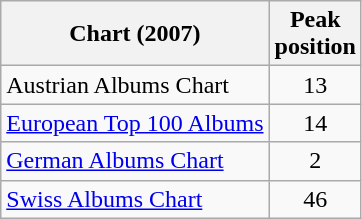<table class="wikitable">
<tr>
<th>Chart (2007)</th>
<th>Peak<br>position</th>
</tr>
<tr>
<td align="left">Austrian Albums Chart</td>
<td style="text-align:center;">13</td>
</tr>
<tr>
<td align="left"><a href='#'>European Top 100 Albums</a></td>
<td style="text-align:center;">14</td>
</tr>
<tr>
<td align="left"><a href='#'>German Albums Chart</a></td>
<td style="text-align:center;">2</td>
</tr>
<tr>
<td align="left"><a href='#'>Swiss Albums Chart</a></td>
<td style="text-align:center;">46</td>
</tr>
</table>
